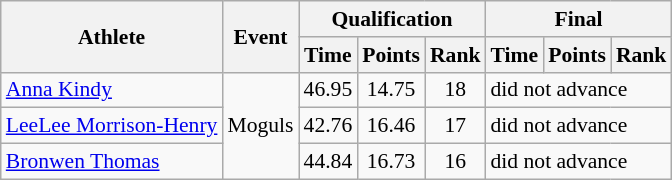<table class="wikitable" style="font-size:90%">
<tr>
<th rowspan="2">Athlete</th>
<th rowspan="2">Event</th>
<th colspan="3">Qualification</th>
<th colspan="3">Final</th>
</tr>
<tr>
<th>Time</th>
<th>Points</th>
<th>Rank</th>
<th>Time</th>
<th>Points</th>
<th>Rank</th>
</tr>
<tr>
<td><a href='#'>Anna Kindy</a></td>
<td rowspan="3">Moguls</td>
<td align="center">46.95</td>
<td align="center">14.75</td>
<td align="center">18</td>
<td colspan="3">did not advance</td>
</tr>
<tr>
<td><a href='#'>LeeLee Morrison-Henry</a></td>
<td align="center">42.76</td>
<td align="center">16.46</td>
<td align="center">17</td>
<td colspan="3">did not advance</td>
</tr>
<tr>
<td><a href='#'>Bronwen Thomas</a></td>
<td align="center">44.84</td>
<td align="center">16.73</td>
<td align="center">16</td>
<td colspan="3">did not advance</td>
</tr>
</table>
